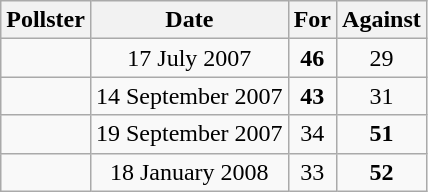<table class="wikitable" style=text-align:center>
<tr>
<th>Pollster</th>
<th>Date</th>
<th>For</th>
<th>Against</th>
</tr>
<tr>
<td></td>
<td>17 July 2007</td>
<td><strong>46</strong></td>
<td>29</td>
</tr>
<tr>
<td></td>
<td>14 September 2007</td>
<td><strong>43</strong></td>
<td>31</td>
</tr>
<tr>
<td></td>
<td>19 September 2007</td>
<td>34</td>
<td><strong>51</strong></td>
</tr>
<tr>
<td></td>
<td>18 January 2008</td>
<td>33</td>
<td><strong>52</strong></td>
</tr>
</table>
